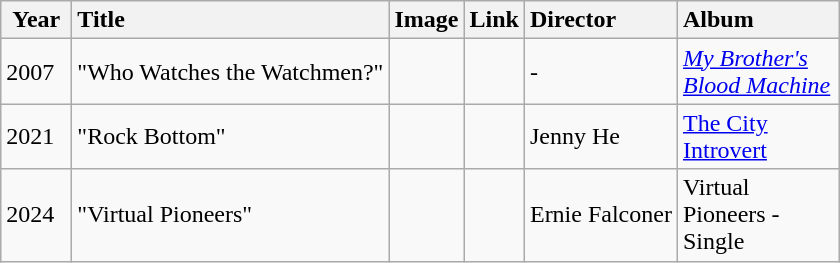<table class="wikitable">
<tr>
<th style="vertical-align:top; text-align:center; width:40px;">Year</th>
<th style="text-align:left; vertical-align:top;">Title</th>
<th style="text-align:left; vertical-align:top;">Image</th>
<th style="text-align:left; vertical-align:top;">Link</th>
<th style="text-align:left; vertical-align:top;">Director</th>
<th style="vertical-align:top; text-align:left; width:100px;">Album</th>
</tr>
<tr>
<td>2007</td>
<td>"Who Watches the Watchmen?"</td>
<td></td>
<td></td>
<td>-</td>
<td><em><a href='#'>My Brother's Blood Machine</a></em></td>
</tr>
<tr>
<td>2021</td>
<td>"Rock Bottom"</td>
<td></td>
<td></td>
<td>Jenny He</td>
<td><a href='#'>The City Introvert</a></td>
</tr>
<tr>
<td>2024</td>
<td>"Virtual Pioneers"</td>
<td></td>
<td></td>
<td>Ernie Falconer</td>
<td>Virtual Pioneers - Single</td>
</tr>
</table>
